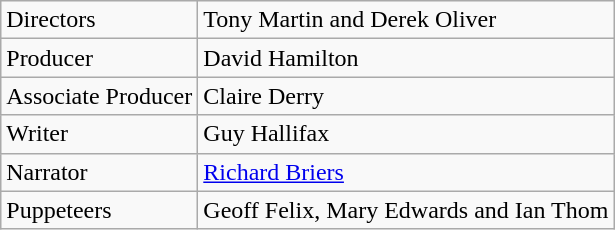<table class="wikitable">
<tr>
<td>Directors</td>
<td>Tony Martin and Derek Oliver</td>
</tr>
<tr>
<td>Producer</td>
<td>David Hamilton</td>
</tr>
<tr>
<td>Associate Producer</td>
<td>Claire Derry</td>
</tr>
<tr>
<td>Writer</td>
<td>Guy Hallifax</td>
</tr>
<tr>
<td>Narrator</td>
<td><a href='#'>Richard Briers</a></td>
</tr>
<tr>
<td>Puppeteers</td>
<td>Geoff Felix, Mary Edwards and Ian Thom</td>
</tr>
</table>
